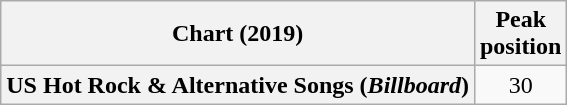<table class="wikitable sortable plainrowheaders" style="text-align:center">
<tr>
<th scope="col">Chart (2019)</th>
<th scope="col">Peak<br>position</th>
</tr>
<tr>
<th scope="row">US Hot Rock & Alternative Songs (<em>Billboard</em>)</th>
<td>30</td>
</tr>
</table>
